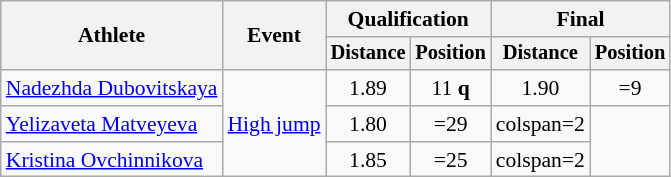<table class=wikitable style=font-size:90%>
<tr>
<th rowspan=2>Athlete</th>
<th rowspan=2>Event</th>
<th colspan=2>Qualification</th>
<th colspan=2>Final</th>
</tr>
<tr style=font-size:95%>
<th>Distance</th>
<th>Position</th>
<th>Distance</th>
<th>Position</th>
</tr>
<tr align=center>
<td align=left><a href='#'>Nadezhda Dubovitskaya</a></td>
<td align=left rowspan=3><a href='#'>High jump</a></td>
<td>1.89</td>
<td>11 <strong>q</strong></td>
<td>1.90</td>
<td>=9</td>
</tr>
<tr align=center>
<td align=left><a href='#'>Yelizaveta Matveyeva</a></td>
<td>1.80</td>
<td>=29</td>
<td>colspan=2 </td>
</tr>
<tr align=center>
<td align=left><a href='#'>Kristina Ovchinnikova</a></td>
<td>1.85</td>
<td>=25</td>
<td>colspan=2 </td>
</tr>
</table>
